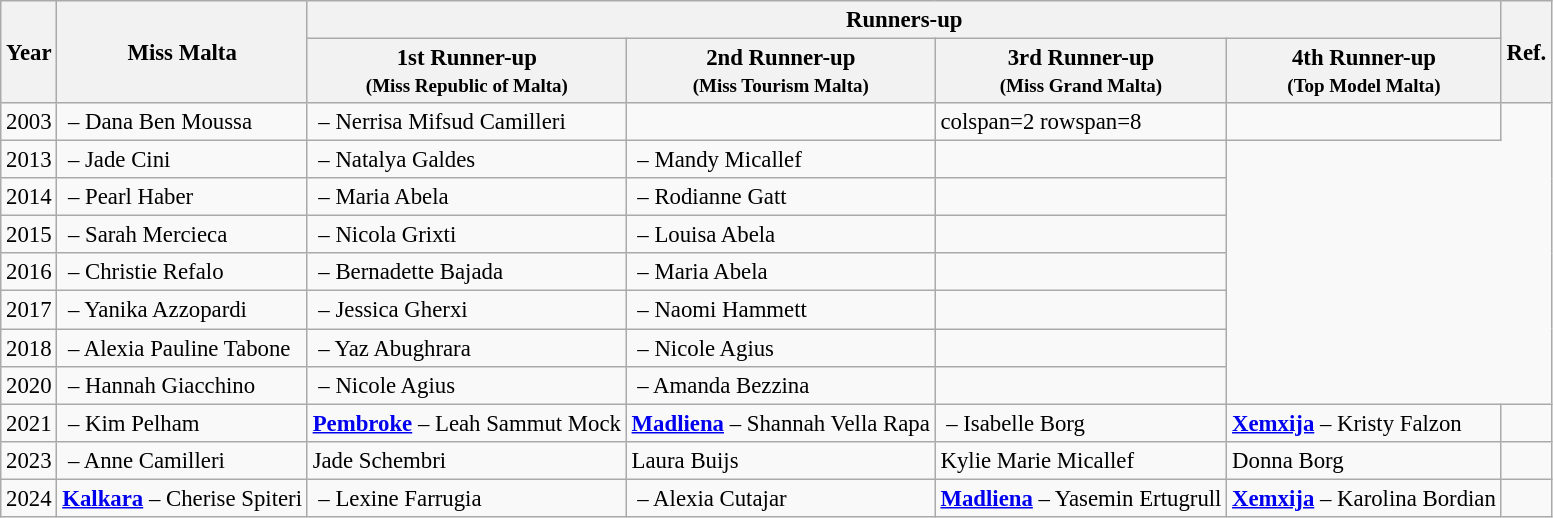<table class="wikitable" style="font-size: 95%; text-align:left">
<tr>
<th rowspan=2>Year</th>
<th rowspan=2>Miss Malta</th>
<th colspan=4>Runners-up</th>
<th rowspan=2>Ref.</th>
</tr>
<tr>
<th>1st Runner-up<br><small>(Miss Republic of Malta)</small></th>
<th>2nd Runner-up<br><small>(Miss Tourism Malta)</small></th>
<th>3rd Runner-up<br><small>(Miss Grand Malta)</small></th>
<th>4th Runner-up<br><small>(Top Model Malta)</small></th>
</tr>
<tr>
<td>2003</td>
<td><strong></strong> – Dana Ben Moussa</td>
<td><strong></strong> – Nerrisa Mifsud Camilleri</td>
<td></td>
<td>colspan=2 rowspan=8 </td>
<td align=center></td>
</tr>
<tr>
<td>2013</td>
<td><strong></strong> – Jade Cini</td>
<td><strong></strong> – Natalya Galdes</td>
<td><strong></strong> – Mandy Micallef</td>
<td align=center></td>
</tr>
<tr>
<td>2014</td>
<td><strong></strong> – Pearl Haber</td>
<td><strong></strong> – Maria Abela</td>
<td><strong></strong> – Rodianne Gatt</td>
<td align=center></td>
</tr>
<tr>
<td>2015</td>
<td><strong></strong> – Sarah Mercieca</td>
<td><strong></strong> – Nicola Grixti</td>
<td><strong></strong> – Louisa Abela</td>
<td align=center></td>
</tr>
<tr>
<td>2016</td>
<td><strong></strong> – Christie Refalo</td>
<td><strong></strong> – Bernadette Bajada</td>
<td><strong></strong> – Maria Abela</td>
<td align=center></td>
</tr>
<tr>
<td>2017</td>
<td><strong></strong> – Yanika Azzopardi</td>
<td><strong></strong> – Jessica Gherxi</td>
<td><strong></strong> – Naomi Hammett</td>
<td align=center></td>
</tr>
<tr>
<td>2018</td>
<td><strong></strong> – Alexia Pauline Tabone</td>
<td><strong></strong> – Yaz Abughrara</td>
<td><strong></strong> – Nicole Agius</td>
<td align=center></td>
</tr>
<tr>
<td>2020</td>
<td><strong></strong> – Hannah Giacchino</td>
<td><strong></strong> – Nicole Agius</td>
<td><strong></strong> – Amanda Bezzina</td>
<td align=center></td>
</tr>
<tr>
<td>2021</td>
<td><strong></strong> – Kim Pelham</td>
<td><strong> <a href='#'>Pembroke</a></strong> – Leah Sammut Mock</td>
<td><strong> <a href='#'>Madliena</a></strong> – Shannah Vella Rapa</td>
<td><strong></strong> – Isabelle Borg</td>
<td><strong> <a href='#'>Xemxija</a></strong> – Kristy Falzon</td>
<td align=center></td>
</tr>
<tr>
<td>2023</td>
<td><strong></strong> – Anne Camilleri</td>
<td>Jade Schembri</td>
<td>Laura Buijs</td>
<td>Kylie Marie Micallef</td>
<td>Donna Borg</td>
<td></td>
</tr>
<tr>
<td>2024</td>
<td><strong> <a href='#'>Kalkara</a></strong> – Cherise Spiteri</td>
<td><strong></strong> – Lexine Farrugia</td>
<td><strong></strong> – Alexia Cutajar</td>
<td> <strong><a href='#'>Madliena</a></strong> – Yasemin Ertugrull</td>
<td><strong> <a href='#'>Xemxija</a></strong> – Karolina Bordian</td>
<td></td>
</tr>
</table>
